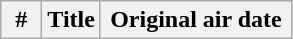<table class="wikitable plainrowheaders">
<tr>
<th width="20">#</th>
<th>Title</th>
<th width="120">Original air date<br>
 

</th>
</tr>
</table>
